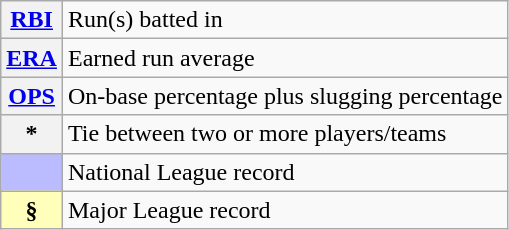<table class="wikitable" border="1">
<tr>
<th scope="row"><a href='#'>RBI</a></th>
<td>Run(s) batted in</td>
</tr>
<tr>
<th scope="row"><a href='#'>ERA</a></th>
<td>Earned run average</td>
</tr>
<tr>
<th scope="row"><a href='#'>OPS</a></th>
<td>On-base percentage plus slugging percentage</td>
</tr>
<tr>
<th scope="row">*</th>
<td>Tie between two or more players/teams</td>
</tr>
<tr>
<th scope="row" style="background-color:#bbbbff"></th>
<td>National League record</td>
</tr>
<tr>
<th scope="row" style="background-color:#ffffbb">§</th>
<td>Major League record</td>
</tr>
</table>
